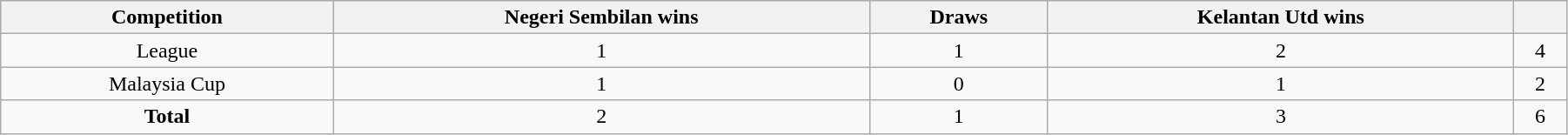<table class="wikitable" style="width:95%;text-align:center">
<tr>
<th>Competition</th>
<th>Negeri Sembilan wins</th>
<th>Draws</th>
<th>Kelantan Utd wins</th>
<th></th>
</tr>
<tr>
<td>League</td>
<td>1</td>
<td>1</td>
<td>2</td>
<td>4</td>
</tr>
<tr>
<td>Malaysia Cup</td>
<td>1</td>
<td>0</td>
<td>1</td>
<td>2</td>
</tr>
<tr>
<td><strong>Total</strong></td>
<td>2</td>
<td>1</td>
<td>3</td>
<td>6</td>
</tr>
</table>
